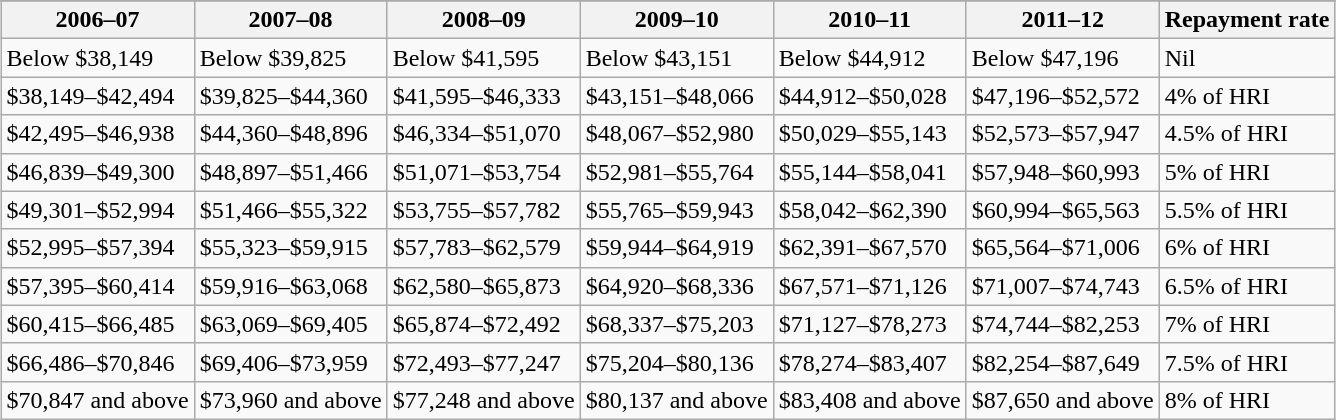<table class="wikitable" style="margin-left:auto; margin-right:auto; padding: 1em 2em;">
<tr>
</tr>
<tr>
<th>2006–07</th>
<th>2007–08</th>
<th>2008–09</th>
<th>2009–10</th>
<th>2010–11</th>
<th>2011–12</th>
<th>Repayment rate</th>
</tr>
<tr>
<td>Below $38,149</td>
<td>Below $39,825</td>
<td>Below $41,595</td>
<td>Below $43,151</td>
<td>Below $44,912</td>
<td>Below $47,196</td>
<td>Nil</td>
</tr>
<tr>
<td>$38,149–$42,494</td>
<td>$39,825–$44,360</td>
<td>$41,595–$46,333</td>
<td>$43,151–$48,066</td>
<td>$44,912–$50,028</td>
<td>$47,196–$52,572</td>
<td>4% of HRI</td>
</tr>
<tr>
<td>$42,495–$46,938</td>
<td>$44,360–$48,896</td>
<td>$46,334–$51,070</td>
<td>$48,067–$52,980</td>
<td>$50,029–$55,143</td>
<td>$52,573–$57,947</td>
<td>4.5% of HRI</td>
</tr>
<tr>
<td>$46,839–$49,300</td>
<td>$48,897–$51,466</td>
<td>$51,071–$53,754</td>
<td>$52,981–$55,764</td>
<td>$55,144–$58,041</td>
<td>$57,948–$60,993</td>
<td>5% of HRI</td>
</tr>
<tr>
<td>$49,301–$52,994</td>
<td>$51,466–$55,322</td>
<td>$53,755–$57,782</td>
<td>$55,765–$59,943</td>
<td>$58,042–$62,390</td>
<td>$60,994–$65,563</td>
<td>5.5% of HRI</td>
</tr>
<tr>
<td>$52,995–$57,394</td>
<td>$55,323–$59,915</td>
<td>$57,783–$62,579</td>
<td>$59,944–$64,919</td>
<td>$62,391–$67,570</td>
<td>$65,564–$71,006</td>
<td>6% of HRI</td>
</tr>
<tr>
<td>$57,395–$60,414</td>
<td>$59,916–$63,068</td>
<td>$62,580–$65,873</td>
<td>$64,920–$68,336</td>
<td>$67,571–$71,126</td>
<td>$71,007–$74,743</td>
<td>6.5% of HRI</td>
</tr>
<tr>
<td>$60,415–$66,485</td>
<td>$63,069–$69,405</td>
<td>$65,874–$72,492</td>
<td>$68,337–$75,203</td>
<td>$71,127–$78,273</td>
<td>$74,744–$82,253</td>
<td>7% of HRI</td>
</tr>
<tr>
<td>$66,486–$70,846</td>
<td>$69,406–$73,959</td>
<td>$72,493–$77,247</td>
<td>$75,204–$80,136</td>
<td>$78,274–$83,407</td>
<td>$82,254–$87,649</td>
<td>7.5% of HRI</td>
</tr>
<tr>
<td>$70,847 and above</td>
<td>$73,960 and above</td>
<td>$77,248 and above</td>
<td>$80,137 and above</td>
<td>$83,408 and above</td>
<td>$87,650 and above</td>
<td>8% of HRI</td>
</tr>
</table>
